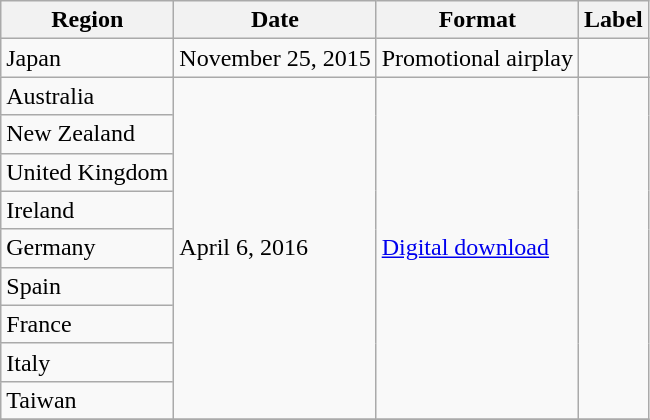<table class="wikitable plainrowheaders">
<tr>
<th scope="col">Region</th>
<th scope="col">Date</th>
<th scope="col">Format</th>
<th scope="col">Label</th>
</tr>
<tr>
<td rowspan="2">Japan</td>
<td>November 25, 2015</td>
<td>Promotional airplay</td>
<td></td>
</tr>
<tr>
<td rowspan="10">April 6, 2016</td>
<td rowspan="10"><a href='#'>Digital download</a></td>
<td rowspan="10"></td>
</tr>
<tr>
<td>Australia</td>
</tr>
<tr>
<td>New Zealand</td>
</tr>
<tr>
<td>United Kingdom</td>
</tr>
<tr>
<td>Ireland</td>
</tr>
<tr>
<td>Germany</td>
</tr>
<tr>
<td>Spain</td>
</tr>
<tr>
<td>France</td>
</tr>
<tr>
<td>Italy</td>
</tr>
<tr>
<td>Taiwan</td>
</tr>
<tr>
</tr>
</table>
